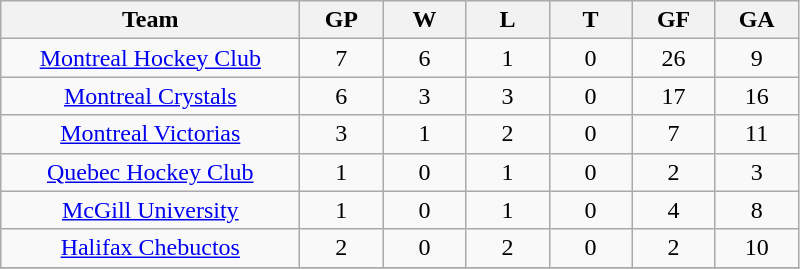<table class="wikitable" style="text-align:center;">
<tr>
<th style="width:12em">Team</th>
<th style="width:3em">GP</th>
<th style="width:3em">W</th>
<th style="width:3em">L</th>
<th style="width:3em">T</th>
<th style="width:3em">GF</th>
<th style="width:3em">GA</th>
</tr>
<tr>
<td><a href='#'>Montreal Hockey Club</a></td>
<td>7</td>
<td>6</td>
<td>1</td>
<td>0</td>
<td>26</td>
<td>9</td>
</tr>
<tr>
<td><a href='#'>Montreal Crystals</a></td>
<td>6</td>
<td>3</td>
<td>3</td>
<td>0</td>
<td>17</td>
<td>16</td>
</tr>
<tr>
<td><a href='#'>Montreal Victorias</a></td>
<td>3</td>
<td>1</td>
<td>2</td>
<td>0</td>
<td>7</td>
<td>11</td>
</tr>
<tr>
<td><a href='#'>Quebec Hockey Club</a></td>
<td>1</td>
<td>0</td>
<td>1</td>
<td>0</td>
<td>2</td>
<td>3</td>
</tr>
<tr>
<td><a href='#'>McGill University</a></td>
<td>1</td>
<td>0</td>
<td>1</td>
<td>0</td>
<td>4</td>
<td>8</td>
</tr>
<tr>
<td><a href='#'>Halifax Chebuctos</a></td>
<td>2</td>
<td>0</td>
<td>2</td>
<td>0</td>
<td>2</td>
<td>10</td>
</tr>
<tr>
</tr>
</table>
